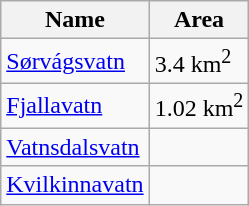<table class="wikitable">
<tr>
<th>Name</th>
<th>Area</th>
</tr>
<tr>
<td><a href='#'>Sørvágsvatn</a></td>
<td>3.4 km<sup>2</sup></td>
</tr>
<tr>
<td><a href='#'>Fjallavatn</a></td>
<td>1.02 km<sup>2</sup></td>
</tr>
<tr>
<td><a href='#'>Vatnsdalsvatn</a></td>
<td></td>
</tr>
<tr>
<td><a href='#'>Kvilkinnavatn</a></td>
<td></td>
</tr>
</table>
